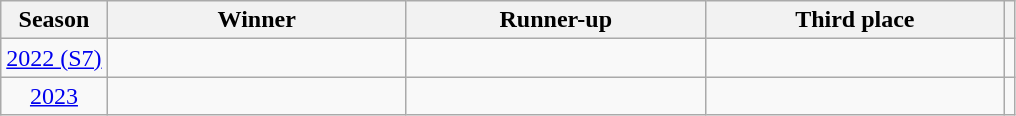<table class="wikitable sortable" style=text-align:center>
<tr>
<th>Season</th>
<th style=width:12em>Winner</th>
<th style=width:12em>Runner-up</th>
<th style=width:12em>Third place</th>
<th class=unsortable></th>
</tr>
<tr>
<td><a href='#'>2022 (S7)</a></td>
<td></td>
<td></td>
<td></td>
<td></td>
</tr>
<tr>
<td><a href='#'>2023</a></td>
<td></td>
<td></td>
<td></td>
<td></td>
</tr>
</table>
